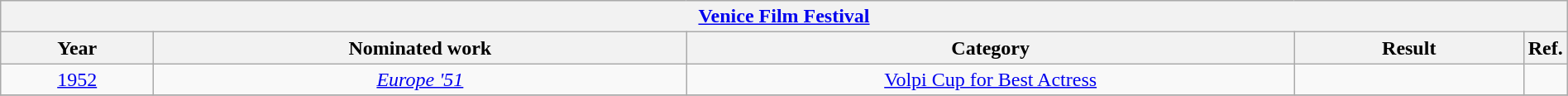<table width="100%" class="wikitable">
<tr>
<th colspan="5" align="center"><a href='#'>Venice Film Festival</a></th>
</tr>
<tr>
<th width="10%">Year</th>
<th width="35%">Nominated work</th>
<th width="40%">Category</th>
<th width="15%">Result</th>
<th>Ref.</th>
</tr>
<tr>
<td style="text-align:center;"><a href='#'>1952</a></td>
<td style="text-align:center;"><em><a href='#'>Europe '51</a></em></td>
<td style="text-align:center;"><a href='#'>Volpi Cup for Best Actress</a></td>
<td></td>
<td style="text-align:center"></td>
</tr>
<tr>
</tr>
</table>
